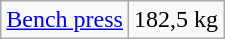<table class="wikitable">
<tr>
<td><a href='#'>Bench press</a></td>
<td>182,5 kg</td>
</tr>
</table>
